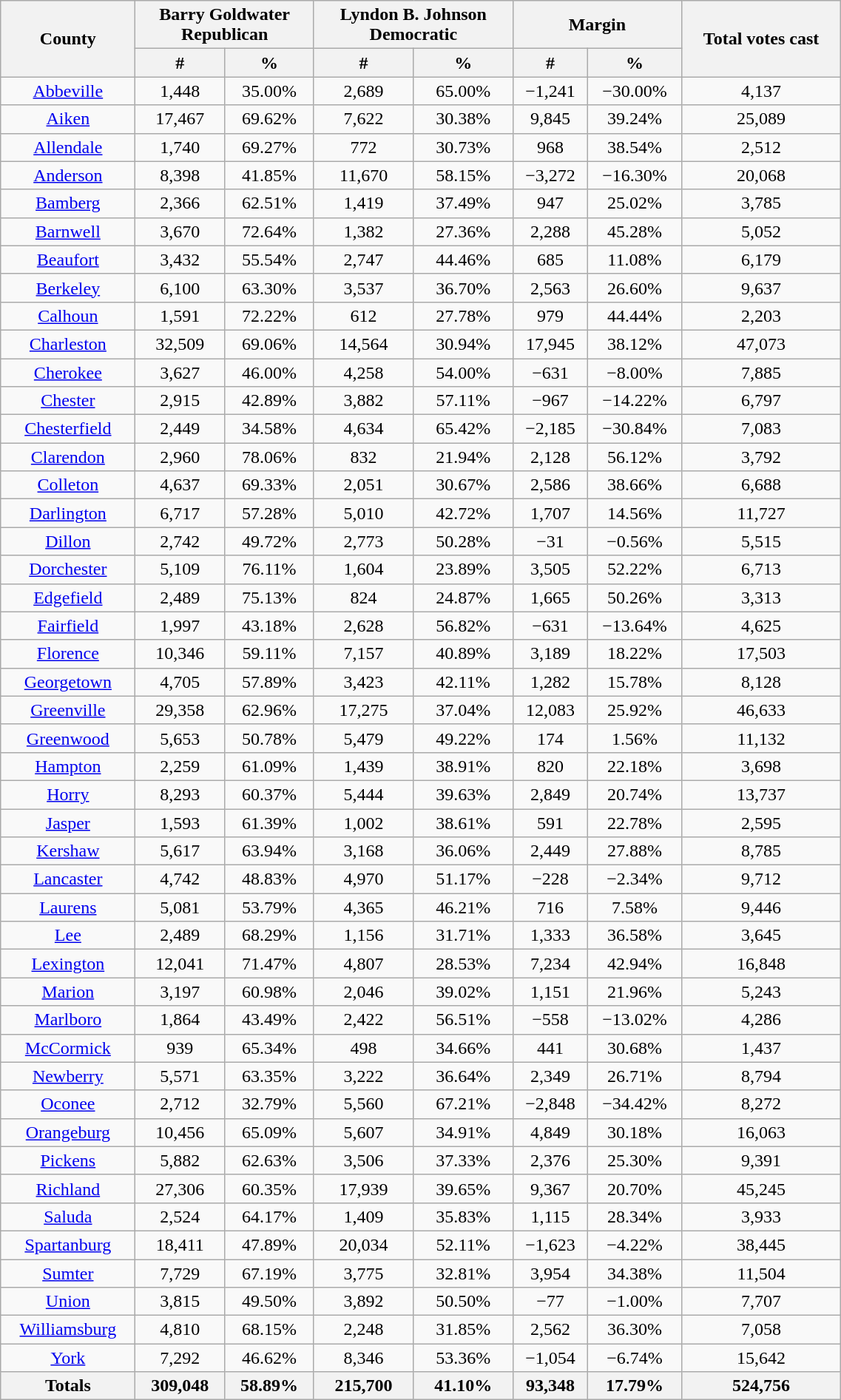<table width="60%" class="wikitable sortable">
<tr>
<th rowspan="2">County</th>
<th colspan="2">Barry Goldwater<br>Republican</th>
<th colspan="2">Lyndon B. Johnson<br>Democratic</th>
<th colspan="2">Margin</th>
<th rowspan="2">Total votes cast</th>
</tr>
<tr>
<th style="text-align:center;" data-sort-type="number">#</th>
<th style="text-align:center;" data-sort-type="number">%</th>
<th style="text-align:center;" data-sort-type="number">#</th>
<th style="text-align:center;" data-sort-type="number">%</th>
<th style="text-align:center;" data-sort-type="number">#</th>
<th style="text-align:center;" data-sort-type="number">%</th>
</tr>
<tr style="text-align:center;">
<td><a href='#'>Abbeville</a></td>
<td>1,448</td>
<td>35.00%</td>
<td>2,689</td>
<td>65.00%</td>
<td>−1,241</td>
<td>−30.00%</td>
<td>4,137</td>
</tr>
<tr style="text-align:center;">
<td><a href='#'>Aiken</a></td>
<td>17,467</td>
<td>69.62%</td>
<td>7,622</td>
<td>30.38%</td>
<td>9,845</td>
<td>39.24%</td>
<td>25,089</td>
</tr>
<tr style="text-align:center;">
<td><a href='#'>Allendale</a></td>
<td>1,740</td>
<td>69.27%</td>
<td>772</td>
<td>30.73%</td>
<td>968</td>
<td>38.54%</td>
<td>2,512</td>
</tr>
<tr style="text-align:center;">
<td><a href='#'>Anderson</a></td>
<td>8,398</td>
<td>41.85%</td>
<td>11,670</td>
<td>58.15%</td>
<td>−3,272</td>
<td>−16.30%</td>
<td>20,068</td>
</tr>
<tr style="text-align:center;">
<td><a href='#'>Bamberg</a></td>
<td>2,366</td>
<td>62.51%</td>
<td>1,419</td>
<td>37.49%</td>
<td>947</td>
<td>25.02%</td>
<td>3,785</td>
</tr>
<tr style="text-align:center;">
<td><a href='#'>Barnwell</a></td>
<td>3,670</td>
<td>72.64%</td>
<td>1,382</td>
<td>27.36%</td>
<td>2,288</td>
<td>45.28%</td>
<td>5,052</td>
</tr>
<tr style="text-align:center;">
<td><a href='#'>Beaufort</a></td>
<td>3,432</td>
<td>55.54%</td>
<td>2,747</td>
<td>44.46%</td>
<td>685</td>
<td>11.08%</td>
<td>6,179</td>
</tr>
<tr style="text-align:center;">
<td><a href='#'>Berkeley</a></td>
<td>6,100</td>
<td>63.30%</td>
<td>3,537</td>
<td>36.70%</td>
<td>2,563</td>
<td>26.60%</td>
<td>9,637</td>
</tr>
<tr style="text-align:center;">
<td><a href='#'>Calhoun</a></td>
<td>1,591</td>
<td>72.22%</td>
<td>612</td>
<td>27.78%</td>
<td>979</td>
<td>44.44%</td>
<td>2,203</td>
</tr>
<tr style="text-align:center;">
<td><a href='#'>Charleston</a></td>
<td>32,509</td>
<td>69.06%</td>
<td>14,564</td>
<td>30.94%</td>
<td>17,945</td>
<td>38.12%</td>
<td>47,073</td>
</tr>
<tr style="text-align:center;">
<td><a href='#'>Cherokee</a></td>
<td>3,627</td>
<td>46.00%</td>
<td>4,258</td>
<td>54.00%</td>
<td>−631</td>
<td>−8.00%</td>
<td>7,885</td>
</tr>
<tr style="text-align:center;">
<td><a href='#'>Chester</a></td>
<td>2,915</td>
<td>42.89%</td>
<td>3,882</td>
<td>57.11%</td>
<td>−967</td>
<td>−14.22%</td>
<td>6,797</td>
</tr>
<tr style="text-align:center;">
<td><a href='#'>Chesterfield</a></td>
<td>2,449</td>
<td>34.58%</td>
<td>4,634</td>
<td>65.42%</td>
<td>−2,185</td>
<td>−30.84%</td>
<td>7,083</td>
</tr>
<tr style="text-align:center;">
<td><a href='#'>Clarendon</a></td>
<td>2,960</td>
<td>78.06%</td>
<td>832</td>
<td>21.94%</td>
<td>2,128</td>
<td>56.12%</td>
<td>3,792</td>
</tr>
<tr style="text-align:center;">
<td><a href='#'>Colleton</a></td>
<td>4,637</td>
<td>69.33%</td>
<td>2,051</td>
<td>30.67%</td>
<td>2,586</td>
<td>38.66%</td>
<td>6,688</td>
</tr>
<tr style="text-align:center;">
<td><a href='#'>Darlington</a></td>
<td>6,717</td>
<td>57.28%</td>
<td>5,010</td>
<td>42.72%</td>
<td>1,707</td>
<td>14.56%</td>
<td>11,727</td>
</tr>
<tr style="text-align:center;">
<td><a href='#'>Dillon</a></td>
<td>2,742</td>
<td>49.72%</td>
<td>2,773</td>
<td>50.28%</td>
<td>−31</td>
<td>−0.56%</td>
<td>5,515</td>
</tr>
<tr style="text-align:center;">
<td><a href='#'>Dorchester</a></td>
<td>5,109</td>
<td>76.11%</td>
<td>1,604</td>
<td>23.89%</td>
<td>3,505</td>
<td>52.22%</td>
<td>6,713</td>
</tr>
<tr style="text-align:center;">
<td><a href='#'>Edgefield</a></td>
<td>2,489</td>
<td>75.13%</td>
<td>824</td>
<td>24.87%</td>
<td>1,665</td>
<td>50.26%</td>
<td>3,313</td>
</tr>
<tr style="text-align:center;">
<td><a href='#'>Fairfield</a></td>
<td>1,997</td>
<td>43.18%</td>
<td>2,628</td>
<td>56.82%</td>
<td>−631</td>
<td>−13.64%</td>
<td>4,625</td>
</tr>
<tr style="text-align:center;">
<td><a href='#'>Florence</a></td>
<td>10,346</td>
<td>59.11%</td>
<td>7,157</td>
<td>40.89%</td>
<td>3,189</td>
<td>18.22%</td>
<td>17,503</td>
</tr>
<tr style="text-align:center;">
<td><a href='#'>Georgetown</a></td>
<td>4,705</td>
<td>57.89%</td>
<td>3,423</td>
<td>42.11%</td>
<td>1,282</td>
<td>15.78%</td>
<td>8,128</td>
</tr>
<tr style="text-align:center;">
<td><a href='#'>Greenville</a></td>
<td>29,358</td>
<td>62.96%</td>
<td>17,275</td>
<td>37.04%</td>
<td>12,083</td>
<td>25.92%</td>
<td>46,633</td>
</tr>
<tr style="text-align:center;">
<td><a href='#'>Greenwood</a></td>
<td>5,653</td>
<td>50.78%</td>
<td>5,479</td>
<td>49.22%</td>
<td>174</td>
<td>1.56%</td>
<td>11,132</td>
</tr>
<tr style="text-align:center;">
<td><a href='#'>Hampton</a></td>
<td>2,259</td>
<td>61.09%</td>
<td>1,439</td>
<td>38.91%</td>
<td>820</td>
<td>22.18%</td>
<td>3,698</td>
</tr>
<tr style="text-align:center;">
<td><a href='#'>Horry</a></td>
<td>8,293</td>
<td>60.37%</td>
<td>5,444</td>
<td>39.63%</td>
<td>2,849</td>
<td>20.74%</td>
<td>13,737</td>
</tr>
<tr style="text-align:center;">
<td><a href='#'>Jasper</a></td>
<td>1,593</td>
<td>61.39%</td>
<td>1,002</td>
<td>38.61%</td>
<td>591</td>
<td>22.78%</td>
<td>2,595</td>
</tr>
<tr style="text-align:center;">
<td><a href='#'>Kershaw</a></td>
<td>5,617</td>
<td>63.94%</td>
<td>3,168</td>
<td>36.06%</td>
<td>2,449</td>
<td>27.88%</td>
<td>8,785</td>
</tr>
<tr style="text-align:center;">
<td><a href='#'>Lancaster</a></td>
<td>4,742</td>
<td>48.83%</td>
<td>4,970</td>
<td>51.17%</td>
<td>−228</td>
<td>−2.34%</td>
<td>9,712</td>
</tr>
<tr style="text-align:center;">
<td><a href='#'>Laurens</a></td>
<td>5,081</td>
<td>53.79%</td>
<td>4,365</td>
<td>46.21%</td>
<td>716</td>
<td>7.58%</td>
<td>9,446</td>
</tr>
<tr style="text-align:center;">
<td><a href='#'>Lee</a></td>
<td>2,489</td>
<td>68.29%</td>
<td>1,156</td>
<td>31.71%</td>
<td>1,333</td>
<td>36.58%</td>
<td>3,645</td>
</tr>
<tr style="text-align:center;">
<td><a href='#'>Lexington</a></td>
<td>12,041</td>
<td>71.47%</td>
<td>4,807</td>
<td>28.53%</td>
<td>7,234</td>
<td>42.94%</td>
<td>16,848</td>
</tr>
<tr style="text-align:center;">
<td><a href='#'>Marion</a></td>
<td>3,197</td>
<td>60.98%</td>
<td>2,046</td>
<td>39.02%</td>
<td>1,151</td>
<td>21.96%</td>
<td>5,243</td>
</tr>
<tr style="text-align:center;">
<td><a href='#'>Marlboro</a></td>
<td>1,864</td>
<td>43.49%</td>
<td>2,422</td>
<td>56.51%</td>
<td>−558</td>
<td>−13.02%</td>
<td>4,286</td>
</tr>
<tr style="text-align:center;">
<td><a href='#'>McCormick</a></td>
<td>939</td>
<td>65.34%</td>
<td>498</td>
<td>34.66%</td>
<td>441</td>
<td>30.68%</td>
<td>1,437</td>
</tr>
<tr style="text-align:center;">
<td><a href='#'>Newberry</a></td>
<td>5,571</td>
<td>63.35%</td>
<td>3,222</td>
<td>36.64%</td>
<td>2,349</td>
<td>26.71%</td>
<td>8,794</td>
</tr>
<tr style="text-align:center;">
<td><a href='#'>Oconee</a></td>
<td>2,712</td>
<td>32.79%</td>
<td>5,560</td>
<td>67.21%</td>
<td>−2,848</td>
<td>−34.42%</td>
<td>8,272</td>
</tr>
<tr style="text-align:center;">
<td><a href='#'>Orangeburg</a></td>
<td>10,456</td>
<td>65.09%</td>
<td>5,607</td>
<td>34.91%</td>
<td>4,849</td>
<td>30.18%</td>
<td>16,063</td>
</tr>
<tr style="text-align:center;">
<td><a href='#'>Pickens</a></td>
<td>5,882</td>
<td>62.63%</td>
<td>3,506</td>
<td>37.33%</td>
<td>2,376</td>
<td>25.30%</td>
<td>9,391</td>
</tr>
<tr style="text-align:center;">
<td><a href='#'>Richland</a></td>
<td>27,306</td>
<td>60.35%</td>
<td>17,939</td>
<td>39.65%</td>
<td>9,367</td>
<td>20.70%</td>
<td>45,245</td>
</tr>
<tr style="text-align:center;">
<td><a href='#'>Saluda</a></td>
<td>2,524</td>
<td>64.17%</td>
<td>1,409</td>
<td>35.83%</td>
<td>1,115</td>
<td>28.34%</td>
<td>3,933</td>
</tr>
<tr style="text-align:center;">
<td><a href='#'>Spartanburg</a></td>
<td>18,411</td>
<td>47.89%</td>
<td>20,034</td>
<td>52.11%</td>
<td>−1,623</td>
<td>−4.22%</td>
<td>38,445</td>
</tr>
<tr style="text-align:center;">
<td><a href='#'>Sumter</a></td>
<td>7,729</td>
<td>67.19%</td>
<td>3,775</td>
<td>32.81%</td>
<td>3,954</td>
<td>34.38%</td>
<td>11,504</td>
</tr>
<tr style="text-align:center;">
<td><a href='#'>Union</a></td>
<td>3,815</td>
<td>49.50%</td>
<td>3,892</td>
<td>50.50%</td>
<td>−77</td>
<td>−1.00%</td>
<td>7,707</td>
</tr>
<tr style="text-align:center;">
<td><a href='#'>Williamsburg</a></td>
<td>4,810</td>
<td>68.15%</td>
<td>2,248</td>
<td>31.85%</td>
<td>2,562</td>
<td>36.30%</td>
<td>7,058</td>
</tr>
<tr style="text-align:center;">
<td><a href='#'>York</a></td>
<td>7,292</td>
<td>46.62%</td>
<td>8,346</td>
<td>53.36%</td>
<td>−1,054</td>
<td>−6.74%</td>
<td>15,642</td>
</tr>
<tr style="text-align:center;">
<th>Totals</th>
<th>309,048</th>
<th>58.89%</th>
<th>215,700</th>
<th>41.10%</th>
<th>93,348</th>
<th>17.79%</th>
<th>524,756</th>
</tr>
</table>
